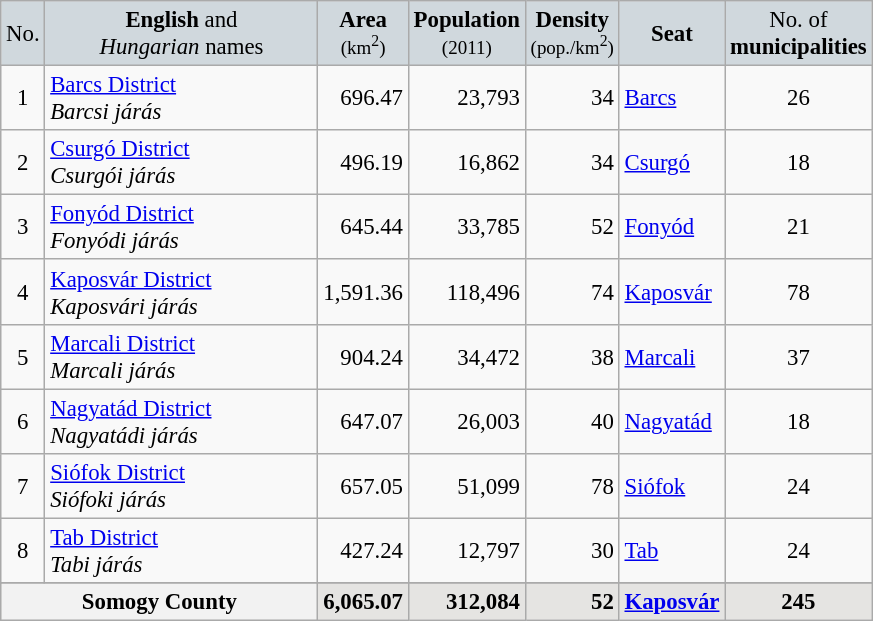<table class="wikitable" style="font-size:95%">
<tr bgcolor="D0D8DD">
<td align="center">No.</td>
<td style=width:175px; align="center"><strong>English</strong> and<br><em>Hungarian</em> names</td>
<td align="center"><strong>Area</strong><br> <small>(km<sup>2</sup>)</small></td>
<td align="center"><strong>Population</strong><br> <small>(2011)</small></td>
<td align="center"><strong>Density</strong><br> <small>(pop./km<sup>2</sup>)</small></td>
<td align="center"><strong>Seat</strong></td>
<td align="center">No. of<br><strong>municipalities</strong></td>
</tr>
<tr>
<td align="center">1</td>
<td><a href='#'>Barcs District</a><br> <em>Barcsi járás</em></td>
<td align="right">696.47</td>
<td align="right">23,793</td>
<td align="right">34</td>
<td><a href='#'>Barcs</a></td>
<td align="center">26</td>
</tr>
<tr>
<td align="center">2</td>
<td><a href='#'>Csurgó District</a><br> <em>Csurgói járás</em></td>
<td align="right">496.19</td>
<td align="right">16,862</td>
<td align="right">34</td>
<td><a href='#'>Csurgó</a></td>
<td align="center">18</td>
</tr>
<tr>
<td align="center">3</td>
<td><a href='#'>Fonyód District</a><br> <em>Fonyódi járás</em></td>
<td align="right">645.44</td>
<td align="right">33,785</td>
<td align="right">52</td>
<td><a href='#'>Fonyód</a></td>
<td align="center">21</td>
</tr>
<tr>
<td align="center">4</td>
<td><a href='#'>Kaposvár District</a><br> <em>Kaposvári járás</em></td>
<td align="right">1,591.36</td>
<td align="right">118,496</td>
<td align="right">74</td>
<td><a href='#'>Kaposvár</a></td>
<td align="center">78</td>
</tr>
<tr>
<td align="center">5</td>
<td><a href='#'>Marcali District</a><br> <em>Marcali járás</em></td>
<td align="right">904.24</td>
<td align="right">34,472</td>
<td align="right">38</td>
<td><a href='#'>Marcali</a></td>
<td align="center">37</td>
</tr>
<tr>
<td align="center">6</td>
<td><a href='#'>Nagyatád District</a><br> <em>Nagyatádi járás</em></td>
<td align="right">647.07</td>
<td align="right">26,003</td>
<td align="right">40</td>
<td><a href='#'>Nagyatád</a></td>
<td align="center">18</td>
</tr>
<tr>
<td align="center">7</td>
<td><a href='#'>Siófok District</a><br> <em>Siófoki járás</em></td>
<td align="right">657.05</td>
<td align="right">51,099</td>
<td align="right">78</td>
<td><a href='#'>Siófok</a></td>
<td align="center">24</td>
</tr>
<tr>
<td align="center">8</td>
<td><a href='#'>Tab District</a><br> <em>Tabi járás</em></td>
<td align="right">427.24</td>
<td align="right">12,797</td>
<td align="right">30</td>
<td><a href='#'>Tab</a></td>
<td align="center">24</td>
</tr>
<tr>
</tr>
<tr bgcolor="E5E4E2">
<th colspan="2">Somogy County</th>
<td align="right"><strong>6,065.07</strong></td>
<td align="right"><strong>312,084</strong></td>
<td align="right"><strong>52</strong></td>
<td><strong><a href='#'>Kaposvár</a></strong></td>
<td align="center"><strong>245</strong></td>
</tr>
</table>
